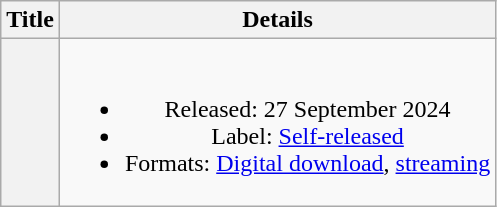<table class="wikitable plainrowheaders" style="text-align:center;" border="1">
<tr>
<th scope="col">Title</th>
<th scope="col">Details</th>
</tr>
<tr>
<th scope="row"></th>
<td><br><ul><li>Released: 27 September 2024</li><li>Label: <a href='#'>Self-released</a></li><li>Formats: <a href='#'>Digital download</a>, <a href='#'>streaming</a></li></ul></td>
</tr>
</table>
